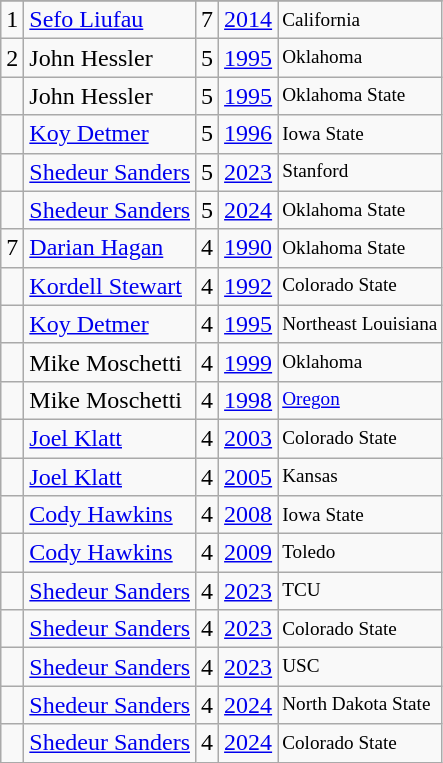<table class="wikitable">
<tr>
</tr>
<tr>
<td>1</td>
<td><a href='#'>Sefo Liufau</a></td>
<td>7</td>
<td><a href='#'>2014</a></td>
<td style="font-size:80%;">California</td>
</tr>
<tr>
<td>2</td>
<td>John Hessler</td>
<td>5</td>
<td><a href='#'>1995</a></td>
<td style="font-size:80%;">Oklahoma</td>
</tr>
<tr>
<td></td>
<td>John Hessler</td>
<td>5</td>
<td><a href='#'>1995</a></td>
<td style="font-size:80%;">Oklahoma State</td>
</tr>
<tr>
<td></td>
<td><a href='#'>Koy Detmer</a></td>
<td>5</td>
<td><a href='#'>1996</a></td>
<td style="font-size:80%;">Iowa State</td>
</tr>
<tr>
<td></td>
<td><a href='#'>Shedeur Sanders</a></td>
<td>5</td>
<td><a href='#'>2023</a></td>
<td style="font-size:80%;">Stanford</td>
</tr>
<tr>
<td></td>
<td><a href='#'>Shedeur Sanders</a></td>
<td>5</td>
<td><a href='#'>2024</a></td>
<td style="font-size:80%;">Oklahoma State</td>
</tr>
<tr>
<td>7</td>
<td><a href='#'>Darian Hagan</a></td>
<td>4</td>
<td><a href='#'>1990</a></td>
<td style="font-size:80%;">Oklahoma State</td>
</tr>
<tr>
<td></td>
<td><a href='#'>Kordell Stewart</a></td>
<td>4</td>
<td><a href='#'>1992</a></td>
<td style="font-size:80%;">Colorado State</td>
</tr>
<tr>
<td></td>
<td><a href='#'>Koy Detmer</a></td>
<td>4</td>
<td><a href='#'>1995</a></td>
<td style="font-size:80%;">Northeast Louisiana</td>
</tr>
<tr>
<td></td>
<td>Mike Moschetti</td>
<td>4</td>
<td><a href='#'>1999</a></td>
<td style="font-size:80%;">Oklahoma</td>
</tr>
<tr>
<td></td>
<td>Mike Moschetti</td>
<td>4</td>
<td><a href='#'>1998</a></td>
<td style="font-size:80%;"><a href='#'>Oregon</a></td>
</tr>
<tr>
<td></td>
<td><a href='#'>Joel Klatt</a></td>
<td>4</td>
<td><a href='#'>2003</a></td>
<td style="font-size:80%;">Colorado State</td>
</tr>
<tr>
<td></td>
<td><a href='#'>Joel Klatt</a></td>
<td>4</td>
<td><a href='#'>2005</a></td>
<td style="font-size:80%;">Kansas</td>
</tr>
<tr>
<td></td>
<td><a href='#'>Cody Hawkins</a></td>
<td>4</td>
<td><a href='#'>2008</a></td>
<td style="font-size:80%;">Iowa State</td>
</tr>
<tr>
<td></td>
<td><a href='#'>Cody Hawkins</a></td>
<td>4</td>
<td><a href='#'>2009</a></td>
<td style="font-size:80%;">Toledo</td>
</tr>
<tr>
<td></td>
<td><a href='#'>Shedeur Sanders</a></td>
<td>4</td>
<td><a href='#'>2023</a></td>
<td style="font-size:80%;">TCU</td>
</tr>
<tr>
<td></td>
<td><a href='#'>Shedeur Sanders</a></td>
<td>4</td>
<td><a href='#'>2023</a></td>
<td style="font-size:80%;">Colorado State</td>
</tr>
<tr>
<td></td>
<td><a href='#'>Shedeur Sanders</a></td>
<td>4</td>
<td><a href='#'>2023</a></td>
<td style="font-size:80%;">USC</td>
</tr>
<tr>
<td></td>
<td><a href='#'>Shedeur Sanders</a></td>
<td>4</td>
<td><a href='#'>2024</a></td>
<td style="font-size:80%;">North Dakota State</td>
</tr>
<tr>
<td></td>
<td><a href='#'>Shedeur Sanders</a></td>
<td>4</td>
<td><a href='#'>2024</a></td>
<td style="font-size:80%;">Colorado State</td>
</tr>
</table>
